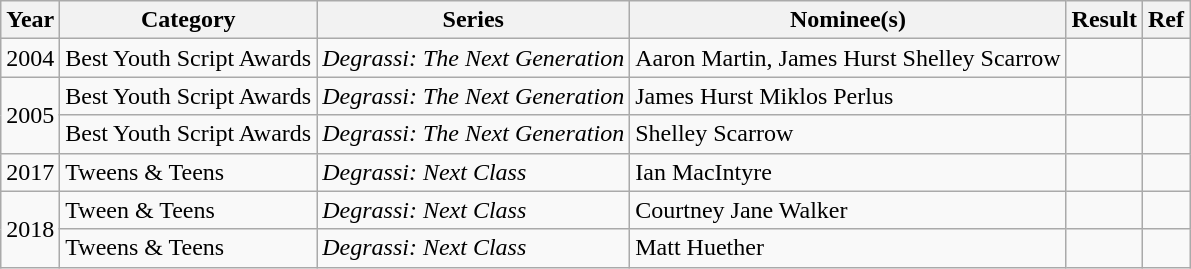<table class="wikitable">
<tr>
<th>Year</th>
<th>Category</th>
<th>Series</th>
<th>Nominee(s)</th>
<th>Result</th>
<th>Ref</th>
</tr>
<tr>
<td>2004</td>
<td>Best Youth Script Awards</td>
<td><em>Degrassi: The Next Generation</em></td>
<td>Aaron Martin, James Hurst  Shelley Scarrow<br></td>
<td></td>
<td></td>
</tr>
<tr>
<td rowspan=2>2005</td>
<td>Best Youth Script Awards</td>
<td><em>Degrassi: The Next Generation</em></td>
<td>James Hurst  Miklos Perlus<br></td>
<td></td>
<td></td>
</tr>
<tr>
<td>Best Youth Script Awards</td>
<td><em>Degrassi: The Next Generation</em></td>
<td>Shelley Scarrow<br></td>
<td></td>
<td></td>
</tr>
<tr>
<td>2017</td>
<td>Tweens & Teens</td>
<td><em>Degrassi: Next Class</em></td>
<td>Ian MacIntyre </td>
<td></td>
<td></td>
</tr>
<tr>
<td rowspan=2>2018</td>
<td>Tween & Teens</td>
<td><em>Degrassi: Next Class</em></td>
<td>Courtney Jane Walker </td>
<td></td>
<td></td>
</tr>
<tr>
<td>Tweens & Teens</td>
<td><em>Degrassi: Next Class</em></td>
<td>Matt Huether </td>
<td></td>
<td></td>
</tr>
</table>
